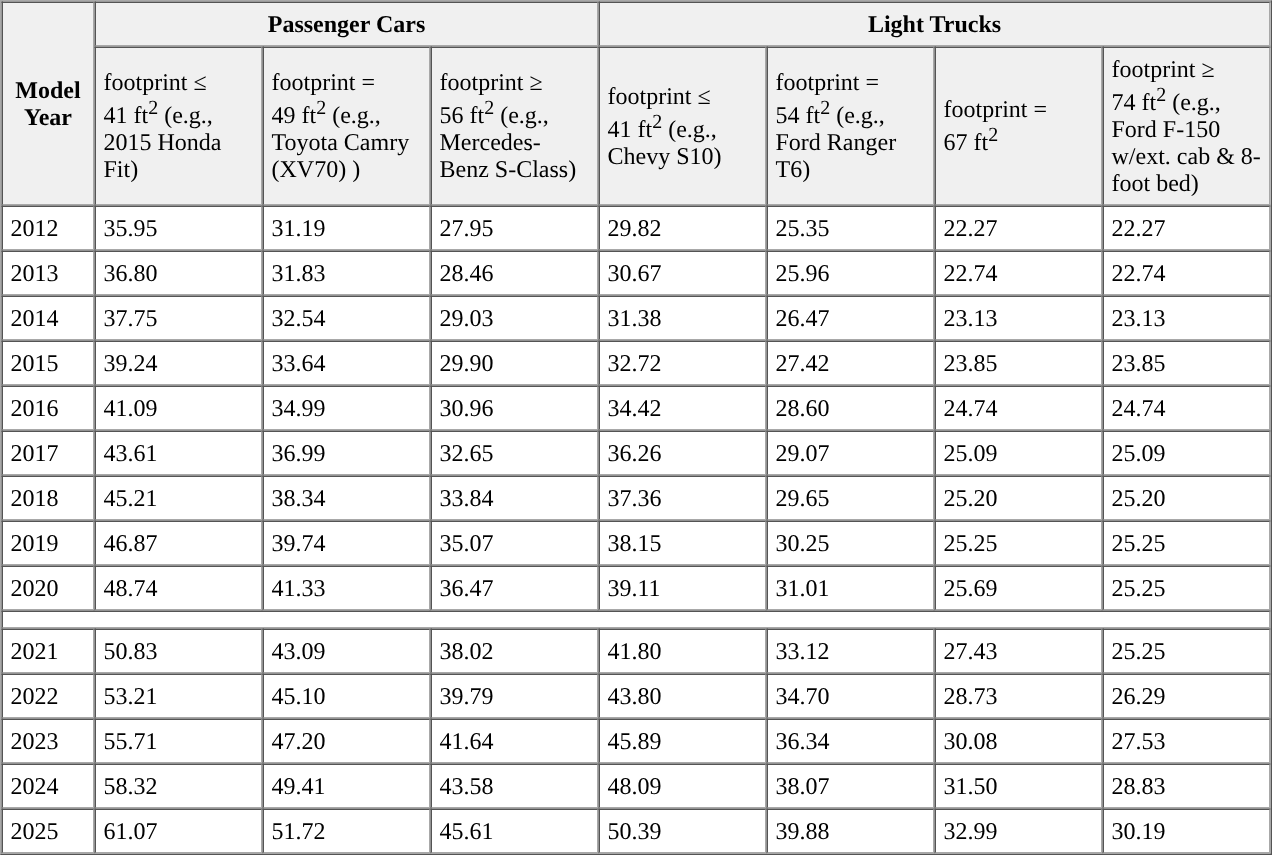<table border="1" cellspacing="0" cellpadding="5">
<tr>
<td style="width:50px; text-align:center; background:#f0f0f0;" rowspan="2"><strong>Model Year</strong></td>
<td style="width:50px; text-align:center; background:#f0f0f0;" colspan="3"><strong>Passenger Cars</strong></td>
<td style="width:150px; text-align:center; background:#f0f0f0;" colspan="4"><strong>Light Trucks</strong></td>
</tr>
<tr style="background:#f0f0f0;">
<td style="width:100px;">footprint ≤ 41 ft<sup>2</sup> (e.g., 2015 Honda Fit)</td>
<td style="width:100px;">footprint = 49 ft<sup>2</sup> (e.g., Toyota Camry (XV70) )</td>
<td style="width:100px;">footprint ≥ 56 ft<sup>2</sup> (e.g., Mercedes-Benz S-Class)</td>
<td style="width:100px;">footprint ≤ 41 ft<sup>2</sup> (e.g., Chevy S10)</td>
<td style="width:100px;">footprint = 54 ft<sup>2</sup> (e.g., Ford Ranger T6)</td>
<td style="width:100px;">footprint = 67 ft<sup>2</sup></td>
<td style="width:100px;">footprint ≥ 74 ft<sup>2</sup> (e.g., Ford F-150 w/ext. cab & 8-foot bed)</td>
</tr>
<tr>
<td>2012</td>
<td>35.95</td>
<td>31.19</td>
<td>27.95</td>
<td>29.82</td>
<td>25.35</td>
<td>22.27</td>
<td>22.27</td>
</tr>
<tr>
<td>2013</td>
<td>36.80</td>
<td>31.83</td>
<td>28.46</td>
<td>30.67</td>
<td>25.96</td>
<td>22.74</td>
<td>22.74</td>
</tr>
<tr>
<td>2014</td>
<td>37.75</td>
<td>32.54</td>
<td>29.03</td>
<td>31.38</td>
<td>26.47</td>
<td>23.13</td>
<td>23.13</td>
</tr>
<tr>
<td>2015</td>
<td>39.24</td>
<td>33.64</td>
<td>29.90</td>
<td>32.72</td>
<td>27.42</td>
<td>23.85</td>
<td>23.85</td>
</tr>
<tr>
<td>2016</td>
<td>41.09</td>
<td>34.99</td>
<td>30.96</td>
<td>34.42</td>
<td>28.60</td>
<td>24.74</td>
<td>24.74</td>
</tr>
<tr>
<td>2017</td>
<td>43.61</td>
<td>36.99</td>
<td>32.65</td>
<td>36.26</td>
<td>29.07</td>
<td>25.09</td>
<td>25.09</td>
</tr>
<tr>
<td>2018</td>
<td>45.21</td>
<td>38.34</td>
<td>33.84</td>
<td>37.36</td>
<td>29.65</td>
<td>25.20</td>
<td>25.20</td>
</tr>
<tr>
<td>2019</td>
<td>46.87</td>
<td>39.74</td>
<td>35.07</td>
<td>38.15</td>
<td>30.25</td>
<td>25.25</td>
<td>25.25</td>
</tr>
<tr>
<td>2020</td>
<td>48.74</td>
<td>41.33</td>
<td>36.47</td>
<td>39.11</td>
<td>31.01</td>
<td>25.69</td>
<td>25.25</td>
</tr>
<tr>
<td colspan="8"></td>
</tr>
<tr>
<td>2021</td>
<td>50.83</td>
<td>43.09</td>
<td>38.02</td>
<td>41.80</td>
<td>33.12</td>
<td>27.43</td>
<td>25.25</td>
</tr>
<tr>
<td>2022</td>
<td>53.21</td>
<td>45.10</td>
<td>39.79</td>
<td>43.80</td>
<td>34.70</td>
<td>28.73</td>
<td>26.29</td>
</tr>
<tr>
<td>2023</td>
<td>55.71</td>
<td>47.20</td>
<td>41.64</td>
<td>45.89</td>
<td>36.34</td>
<td>30.08</td>
<td>27.53</td>
</tr>
<tr>
<td>2024</td>
<td>58.32</td>
<td>49.41</td>
<td>43.58</td>
<td>48.09</td>
<td>38.07</td>
<td>31.50</td>
<td>28.83</td>
</tr>
<tr>
<td>2025</td>
<td>61.07</td>
<td>51.72</td>
<td>45.61</td>
<td>50.39</td>
<td>39.88</td>
<td>32.99</td>
<td>30.19</td>
</tr>
</table>
